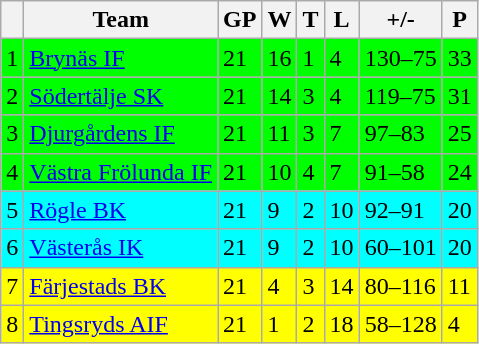<table class="wikitable">
<tr>
<th></th>
<th>Team</th>
<th>GP</th>
<th>W</th>
<th>T</th>
<th>L</th>
<th>+/-</th>
<th>P</th>
</tr>
<tr style="background:#00FF00">
<td>1</td>
<td><a href='#'>Brynäs IF</a></td>
<td>21</td>
<td>16</td>
<td>1</td>
<td>4</td>
<td>130–75</td>
<td>33</td>
</tr>
<tr style="background:#00FF00">
<td>2</td>
<td><a href='#'>Södertälje SK</a></td>
<td>21</td>
<td>14</td>
<td>3</td>
<td>4</td>
<td>119–75</td>
<td>31</td>
</tr>
<tr style="background:#00FF00">
<td>3</td>
<td><a href='#'>Djurgårdens IF</a></td>
<td>21</td>
<td>11</td>
<td>3</td>
<td>7</td>
<td>97–83</td>
<td>25</td>
</tr>
<tr style="background:#00FF00">
<td>4</td>
<td><a href='#'>Västra Frölunda IF</a></td>
<td>21</td>
<td>10</td>
<td>4</td>
<td>7</td>
<td>91–58</td>
<td>24</td>
</tr>
<tr style="background:#00FFFF">
<td>5</td>
<td><a href='#'>Rögle BK</a></td>
<td>21</td>
<td>9</td>
<td>2</td>
<td>10</td>
<td>92–91</td>
<td>20</td>
</tr>
<tr style="background:#00FFFF">
<td>6</td>
<td><a href='#'>Västerås IK</a></td>
<td>21</td>
<td>9</td>
<td>2</td>
<td>10</td>
<td>60–101</td>
<td>20</td>
</tr>
<tr style="background:#FFFF00">
<td>7</td>
<td><a href='#'>Färjestads BK</a></td>
<td>21</td>
<td>4</td>
<td>3</td>
<td>14</td>
<td>80–116</td>
<td>11</td>
</tr>
<tr style="background:#FFFF00">
<td>8</td>
<td><a href='#'>Tingsryds AIF</a></td>
<td>21</td>
<td>1</td>
<td>2</td>
<td>18</td>
<td>58–128</td>
<td>4</td>
</tr>
</table>
